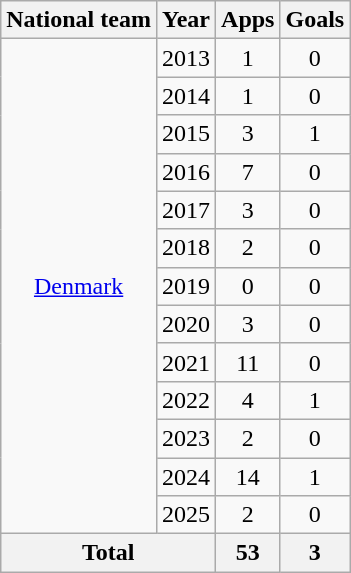<table class="wikitable" style="text-align:center">
<tr>
<th>National team</th>
<th>Year</th>
<th>Apps</th>
<th>Goals</th>
</tr>
<tr>
<td rowspan="13"><a href='#'>Denmark</a></td>
<td>2013</td>
<td>1</td>
<td>0</td>
</tr>
<tr>
<td>2014</td>
<td>1</td>
<td>0</td>
</tr>
<tr>
<td>2015</td>
<td>3</td>
<td>1</td>
</tr>
<tr>
<td>2016</td>
<td>7</td>
<td>0</td>
</tr>
<tr>
<td>2017</td>
<td>3</td>
<td>0</td>
</tr>
<tr>
<td>2018</td>
<td>2</td>
<td>0</td>
</tr>
<tr>
<td>2019</td>
<td>0</td>
<td>0</td>
</tr>
<tr>
<td>2020</td>
<td>3</td>
<td>0</td>
</tr>
<tr>
<td>2021</td>
<td>11</td>
<td>0</td>
</tr>
<tr>
<td>2022</td>
<td>4</td>
<td>1</td>
</tr>
<tr>
<td>2023</td>
<td>2</td>
<td>0</td>
</tr>
<tr>
<td>2024</td>
<td>14</td>
<td>1</td>
</tr>
<tr>
<td>2025</td>
<td>2</td>
<td>0</td>
</tr>
<tr>
<th colspan="2">Total</th>
<th>53</th>
<th>3</th>
</tr>
</table>
